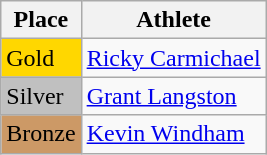<table class="wikitable">
<tr>
<th>Place</th>
<th>Athlete</th>
</tr>
<tr>
<td style="background:gold;">Gold</td>
<td><a href='#'>Ricky Carmichael</a></td>
</tr>
<tr>
<td style="background:silver;">Silver</td>
<td><a href='#'>Grant Langston</a></td>
</tr>
<tr>
<td style="background:#CC9966;">Bronze</td>
<td><a href='#'>Kevin Windham</a></td>
</tr>
</table>
